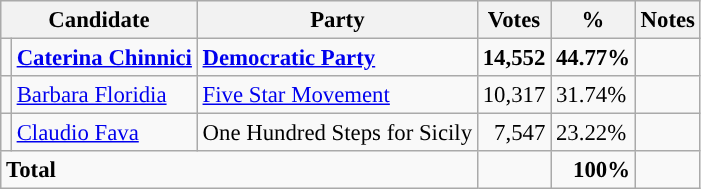<table class="wikitable" style="font-size:95%">
<tr style="background:#efefef;">
<th colspan=2>Candidate</th>
<th>Party</th>
<th>Votes</th>
<th>%</th>
<th>Notes</th>
</tr>
<tr>
<td></td>
<td><strong><a href='#'>Caterina Chinnici</a></strong></td>
<td><strong><a href='#'>Democratic Party</a></strong></td>
<td align=right><strong>14,552</strong></td>
<td><strong>44.77%</strong></td>
<td></td>
</tr>
<tr>
<td></td>
<td><a href='#'>Barbara Floridia</a></td>
<td><a href='#'>Five Star Movement</a></td>
<td align=right>10,317</td>
<td>31.74%</td>
<td></td>
</tr>
<tr>
<td></td>
<td><a href='#'>Claudio Fava</a></td>
<td>One Hundred Steps for Sicily</td>
<td align=right>7,547</td>
<td>23.22%</td>
<td></td>
</tr>
<tr>
<td align="left" colspan=3><strong>Total</strong></td>
<td align="right"></td>
<td align="right"><strong>100%</strong></td>
<td align="right"></td>
</tr>
</table>
